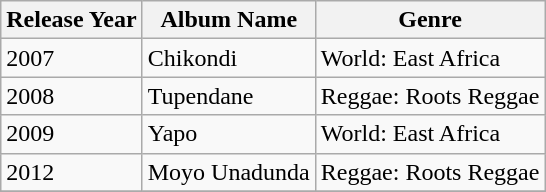<table class="wikitable sortable">
<tr>
<th>Release Year</th>
<th>Album Name</th>
<th>Genre</th>
</tr>
<tr>
<td>2007</td>
<td>Chikondi</td>
<td>World: East Africa</td>
</tr>
<tr>
<td>2008</td>
<td>Tupendane</td>
<td>Reggae: Roots Reggae</td>
</tr>
<tr>
<td>2009</td>
<td>Yapo</td>
<td>World: East Africa</td>
</tr>
<tr>
<td>2012</td>
<td>Moyo Unadunda</td>
<td>Reggae: Roots Reggae</td>
</tr>
<tr>
</tr>
</table>
